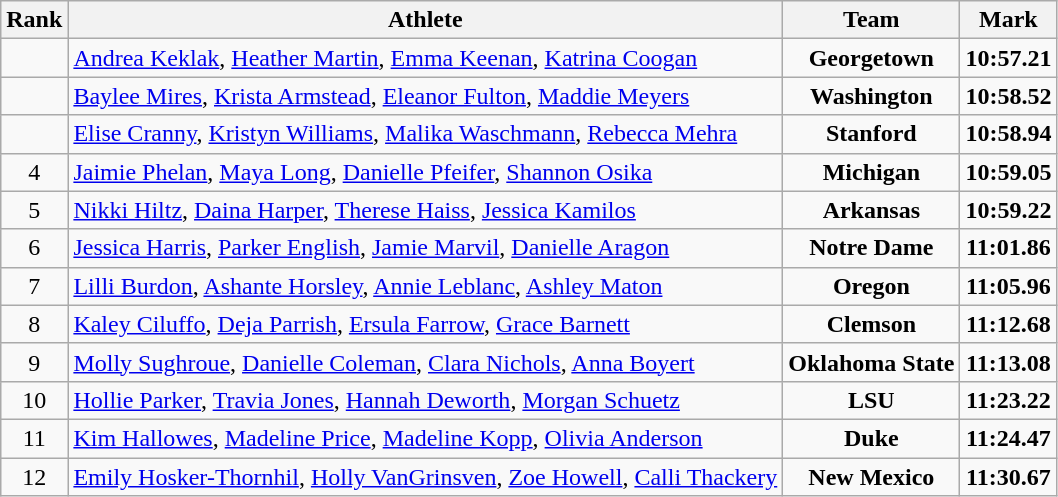<table class="wikitable sortable" style="text-align: center;">
<tr>
<th>Rank</th>
<th>Athlete</th>
<th>Team</th>
<th>Mark</th>
</tr>
<tr>
<td></td>
<td align=left><a href='#'>Andrea Keklak</a>, <a href='#'>Heather Martin</a>, <a href='#'>Emma Keenan</a>, <a href='#'>Katrina Coogan</a></td>
<td><strong>Georgetown</strong></td>
<td><strong>10:57.21</strong></td>
</tr>
<tr>
<td></td>
<td align=left><a href='#'>Baylee Mires</a>, <a href='#'>Krista Armstead</a>, <a href='#'>Eleanor Fulton</a>, <a href='#'>Maddie Meyers</a></td>
<td><strong>Washington</strong></td>
<td><strong>10:58.52</strong></td>
</tr>
<tr>
<td></td>
<td align=left><a href='#'>Elise Cranny</a>, <a href='#'>Kristyn Williams</a>, <a href='#'>Malika Waschmann</a>, <a href='#'>Rebecca Mehra</a></td>
<td><strong>Stanford</strong></td>
<td><strong>10:58.94</strong></td>
</tr>
<tr>
<td>4</td>
<td align=left><a href='#'>Jaimie Phelan</a>, <a href='#'>Maya Long</a>, <a href='#'>Danielle Pfeifer</a>, <a href='#'>Shannon Osika</a></td>
<td><strong>Michigan</strong></td>
<td><strong>10:59.05</strong></td>
</tr>
<tr>
<td>5</td>
<td align=left><a href='#'>Nikki Hiltz</a>, <a href='#'>Daina Harper</a>, <a href='#'>Therese Haiss</a>, <a href='#'>Jessica Kamilos</a></td>
<td><strong>Arkansas</strong></td>
<td><strong>10:59.22</strong></td>
</tr>
<tr>
<td>6</td>
<td align=left><a href='#'>Jessica Harris</a>, <a href='#'>Parker English</a>, <a href='#'>Jamie Marvil</a>, <a href='#'>Danielle Aragon</a></td>
<td><strong>Notre Dame</strong></td>
<td><strong>11:01.86</strong></td>
</tr>
<tr>
<td>7</td>
<td align=left><a href='#'>Lilli Burdon</a>, <a href='#'>Ashante Horsley</a>, <a href='#'>Annie Leblanc</a>, <a href='#'>Ashley Maton</a></td>
<td><strong>Oregon</strong></td>
<td><strong>11:05.96</strong></td>
</tr>
<tr>
<td>8</td>
<td align=left><a href='#'>Kaley Ciluffo</a>, <a href='#'>Deja Parrish</a>, <a href='#'>Ersula Farrow</a>, <a href='#'>Grace Barnett</a></td>
<td><strong>Clemson</strong></td>
<td><strong>11:12.68</strong></td>
</tr>
<tr>
<td>9</td>
<td align=left><a href='#'>Molly Sughroue</a>, <a href='#'>Danielle Coleman</a>, <a href='#'>Clara Nichols</a>, <a href='#'>Anna Boyert</a></td>
<td><strong>Oklahoma State</strong></td>
<td><strong>11:13.08</strong></td>
</tr>
<tr>
<td>10</td>
<td align=left><a href='#'>Hollie Parker</a>, <a href='#'>Travia Jones</a>, <a href='#'>Hannah Deworth</a>, <a href='#'>Morgan Schuetz</a></td>
<td><strong>LSU</strong></td>
<td><strong>11:23.22</strong></td>
</tr>
<tr>
<td>11</td>
<td align=left><a href='#'>Kim Hallowes</a>, <a href='#'>Madeline Price</a>, <a href='#'>Madeline Kopp</a>, <a href='#'>Olivia Anderson</a></td>
<td><strong>Duke</strong></td>
<td><strong>11:24.47</strong></td>
</tr>
<tr>
<td>12</td>
<td align=left><a href='#'>Emily Hosker-Thornhil</a>, <a href='#'>Holly VanGrinsven</a>, <a href='#'>Zoe Howell</a>, <a href='#'>Calli Thackery</a></td>
<td><strong>New Mexico</strong></td>
<td><strong>11:30.67</strong></td>
</tr>
</table>
